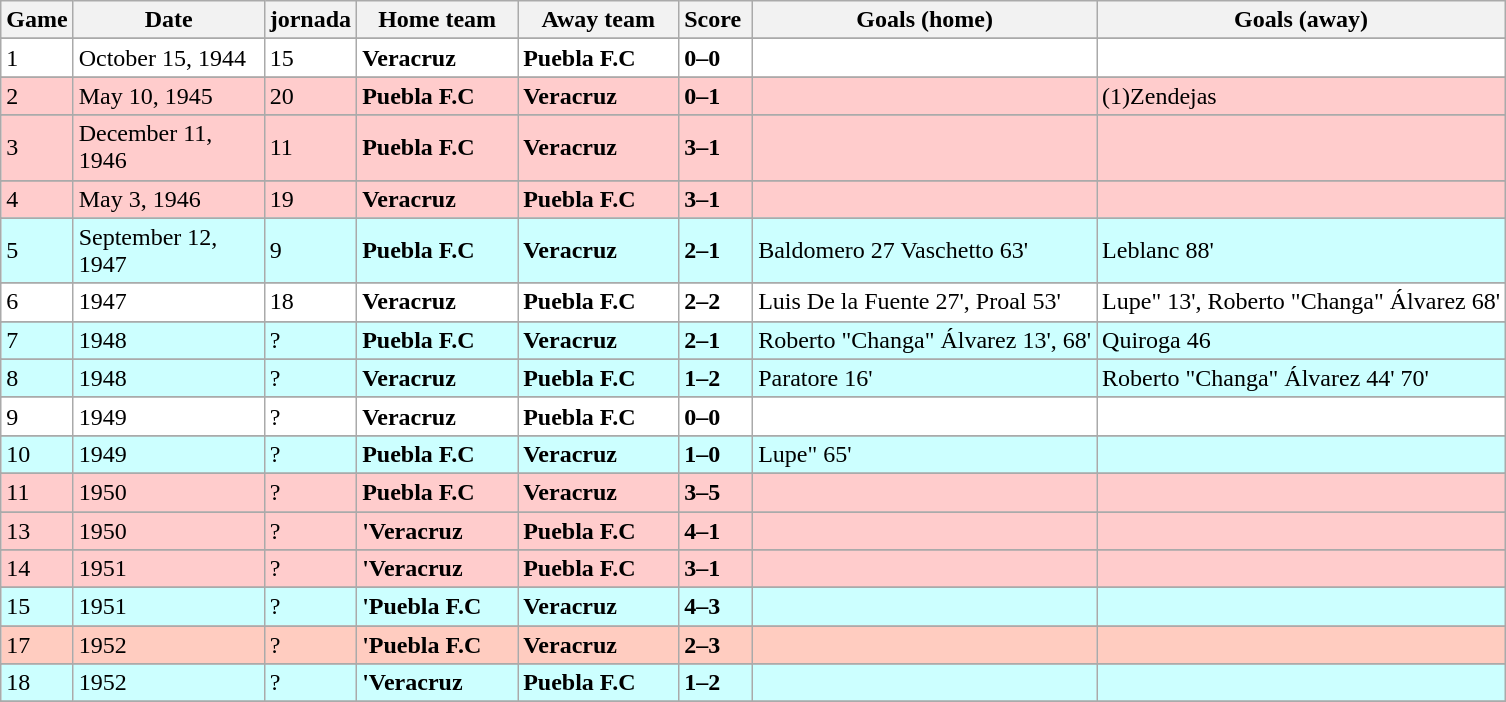<table class="wikitable sortable">
<tr>
<th>Game<br></th>
<th width=120>Date<br></th>
<th>jornada<br></th>
<th width=100>Home team<br></th>
<th width=100>Away team<br></th>
<th>Score <br></th>
<th>Goals (home)<br></th>
<th>Goals (away)<br></th>
</tr>
<tr align="center">
</tr>
<tr bgcolor="ffffff">
<td>1</td>
<td>October 15, 1944</td>
<td>15</td>
<td><strong>Veracruz</strong></td>
<td><strong>Puebla F.C</strong></td>
<td><strong>0–0</strong></td>
<td></td>
<td></td>
</tr>
<tr align="center">
</tr>
<tr bgcolor="ffcccc">
<td>2</td>
<td>May 10, 1945</td>
<td>20</td>
<td><strong>Puebla F.C</strong></td>
<td><strong>Veracruz</strong></td>
<td><strong>0–1</strong></td>
<td></td>
<td>(1)Zendejas</td>
</tr>
<tr align="center">
</tr>
<tr bgcolor="ffcccc">
<td>3</td>
<td>December 11, 1946</td>
<td>11</td>
<td><strong>Puebla F.C</strong></td>
<td><strong>Veracruz</strong></td>
<td><strong>3–1</strong></td>
<td></td>
<td></td>
</tr>
<tr align="center">
</tr>
<tr bgcolor="ffcccc">
<td>4</td>
<td>May 3, 1946</td>
<td>19</td>
<td><strong>Veracruz</strong></td>
<td><strong>Puebla F.C</strong></td>
<td><strong>3–1</strong></td>
<td></td>
<td></td>
</tr>
<tr align="center">
</tr>
<tr bgcolor="ccffff">
<td>5</td>
<td>September 12, 1947</td>
<td>9</td>
<td><strong>Puebla F.C</strong></td>
<td><strong>Veracruz</strong></td>
<td><strong>2–1</strong></td>
<td>Baldomero 27 Vaschetto 63'</td>
<td>Leblanc 88'</td>
</tr>
<tr align="center">
</tr>
<tr bgcolor="ffffff">
<td>6</td>
<td>1947</td>
<td>18</td>
<td><strong>Veracruz</strong></td>
<td><strong>Puebla F.C</strong></td>
<td><strong>2–2</strong></td>
<td>Luis De la Fuente 27', Proal 53'</td>
<td>Lupe" 13', Roberto "Changa" Álvarez 68'</td>
</tr>
<tr align="center">
</tr>
<tr bgcolor="ccffff">
<td>7</td>
<td>1948</td>
<td>?</td>
<td><strong>Puebla F.C</strong></td>
<td><strong>Veracruz</strong></td>
<td><strong>2–1</strong></td>
<td>Roberto "Changa" Álvarez 13', 68'</td>
<td>Quiroga 46</td>
</tr>
<tr align="center">
</tr>
<tr bgcolor="ccffff">
<td>8</td>
<td>1948</td>
<td>?</td>
<td><strong>Veracruz</strong></td>
<td><strong>Puebla F.C</strong></td>
<td><strong>1–2</strong></td>
<td>Paratore 16'</td>
<td>Roberto "Changa" Álvarez 44' 70'</td>
</tr>
<tr align="center">
</tr>
<tr bgcolor="ffffff">
<td>9</td>
<td>1949</td>
<td>?</td>
<td><strong>Veracruz</strong></td>
<td><strong>Puebla F.C</strong></td>
<td><strong>0–0</strong></td>
<td></td>
<td></td>
</tr>
<tr align="center">
</tr>
<tr bgcolor="ccffff">
<td>10</td>
<td>1949</td>
<td>?</td>
<td><strong>Puebla F.C</strong></td>
<td><strong>Veracruz</strong></td>
<td><strong>1–0</strong></td>
<td>Lupe" 65'</td>
<td></td>
</tr>
<tr align="center">
</tr>
<tr bgcolor="ffcccc">
<td>11</td>
<td>1950</td>
<td>?</td>
<td><strong>Puebla F.C</strong></td>
<td><strong>Veracruz</strong></td>
<td><strong>3–5</strong></td>
<td></td>
<td></td>
</tr>
<tr align="center">
</tr>
<tr bgcolor="ffcccc">
<td>13</td>
<td>1950</td>
<td>?</td>
<td><strong>'Veracruz</strong></td>
<td><strong>Puebla F.C</strong></td>
<td><strong>4–1</strong></td>
<td></td>
<td></td>
</tr>
<tr align="center">
</tr>
<tr bgcolor="ffcccc">
<td>14</td>
<td>1951</td>
<td>?</td>
<td><strong>'Veracruz</strong></td>
<td><strong>Puebla F.C</strong></td>
<td><strong>3–1</strong></td>
<td></td>
<td></td>
</tr>
<tr align="center">
</tr>
<tr bgcolor="ccffff">
<td>15</td>
<td>1951</td>
<td>?</td>
<td><strong>'Puebla F.C</strong></td>
<td><strong>Veracruz</strong></td>
<td><strong>4–3</strong></td>
<td></td>
<td></td>
</tr>
<tr align="center">
</tr>
<tr bgcolor="fffcccc">
<td>17</td>
<td>1952</td>
<td>?</td>
<td><strong>'Puebla F.C</strong></td>
<td><strong>Veracruz</strong></td>
<td><strong>2–3</strong></td>
<td></td>
<td></td>
</tr>
<tr align="center">
</tr>
<tr bgcolor="ccffff">
<td>18</td>
<td>1952</td>
<td>?</td>
<td><strong>'Veracruz</strong></td>
<td><strong>Puebla F.C</strong></td>
<td><strong>1–2</strong></td>
<td></td>
<td></td>
</tr>
<tr align="center">
</tr>
</table>
